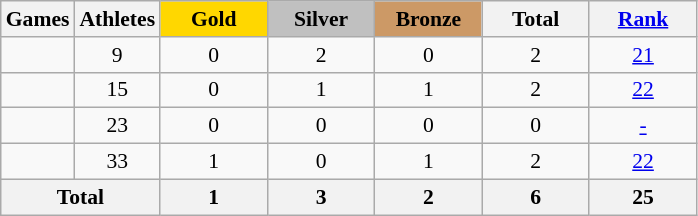<table class="wikitable sortable" style="text-align:center; font-size:90%;">
<tr>
<th>Games</th>
<th>Athletes</th>
<th style="background:gold; width:4.5em; font-weight:bold;">Gold</th>
<th style="background:silver; width:4.5em; font-weight:bold;">Silver</th>
<th style="background:#cc9966; width:4.5em; font-weight:bold;">Bronze</th>
<th style="width:4.5em; font-weight:bold;">Total</th>
<th style="width:4.5em; font-weight:bold;"><a href='#'>Rank</a></th>
</tr>
<tr>
<td align=left></td>
<td>9</td>
<td>0</td>
<td>2</td>
<td>0</td>
<td>2</td>
<td><a href='#'>21</a></td>
</tr>
<tr>
<td align=left></td>
<td>15</td>
<td>0</td>
<td>1</td>
<td>1</td>
<td>2</td>
<td><a href='#'>22</a></td>
</tr>
<tr>
<td align=left></td>
<td>23</td>
<td>0</td>
<td>0</td>
<td>0</td>
<td>0</td>
<td><a href='#'>-</a></td>
</tr>
<tr>
<td align=left></td>
<td>33</td>
<td>1</td>
<td>0</td>
<td>1</td>
<td>2</td>
<td><a href='#'>22</a></td>
</tr>
<tr>
<th colspan=2>Total</th>
<th>1</th>
<th>3</th>
<th>2</th>
<th>6</th>
<th>25</th>
</tr>
</table>
